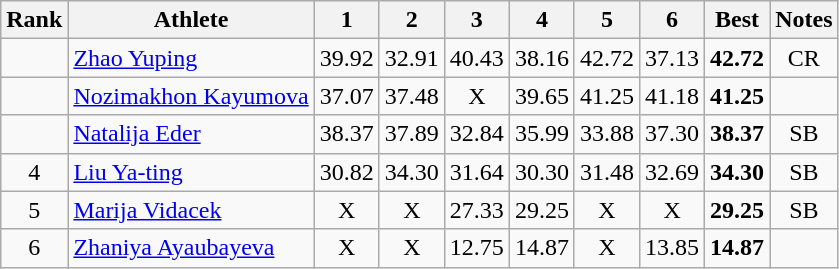<table class="wikitable sortable" style="text-align:center">
<tr>
<th>Rank</th>
<th>Athlete</th>
<th>1</th>
<th>2</th>
<th>3</th>
<th>4</th>
<th>5</th>
<th>6</th>
<th>Best</th>
<th>Notes</th>
</tr>
<tr>
<td></td>
<td align=left> <a href='#'>Zhao Yuping</a></td>
<td>39.92</td>
<td>32.91</td>
<td>40.43</td>
<td>38.16</td>
<td>42.72</td>
<td>37.13</td>
<td><strong>42.72</strong></td>
<td>CR</td>
</tr>
<tr>
<td></td>
<td align=left> <a href='#'>Nozimakhon Kayumova</a></td>
<td>37.07</td>
<td>37.48</td>
<td>X</td>
<td>39.65</td>
<td>41.25</td>
<td>41.18</td>
<td><strong>41.25</strong></td>
<td></td>
</tr>
<tr>
<td></td>
<td align=left> <a href='#'>Natalija Eder</a></td>
<td>38.37</td>
<td>37.89</td>
<td>32.84</td>
<td>35.99</td>
<td>33.88</td>
<td>37.30</td>
<td><strong>38.37</strong></td>
<td>SB</td>
</tr>
<tr>
<td>4</td>
<td align=left> <a href='#'>Liu Ya-ting</a></td>
<td>30.82</td>
<td>34.30</td>
<td>31.64</td>
<td>30.30</td>
<td>31.48</td>
<td>32.69</td>
<td><strong>34.30</strong></td>
<td>SB</td>
</tr>
<tr>
<td>5</td>
<td align=left> <a href='#'>Marija Vidacek</a></td>
<td>X</td>
<td>X</td>
<td>27.33</td>
<td>29.25</td>
<td>X</td>
<td>X</td>
<td><strong>29.25</strong></td>
<td>SB</td>
</tr>
<tr>
<td>6</td>
<td align=left> <a href='#'>Zhaniya Ayaubayeva</a></td>
<td>X</td>
<td>X</td>
<td>12.75</td>
<td>14.87</td>
<td>X</td>
<td>13.85</td>
<td><strong>14.87</strong></td>
<td></td>
</tr>
</table>
